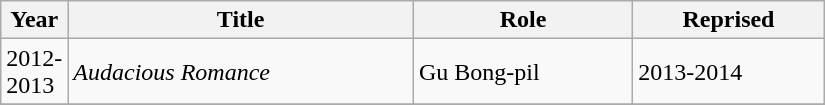<table class="wikitable" style="width:550px">
<tr>
<th width=10>Year</th>
<th>Title</th>
<th>Role</th>
<th>Reprised</th>
</tr>
<tr>
<td>2012-2013</td>
<td> <em>Audacious Romance</em></td>
<td>Gu Bong-pil</td>
<td>2013-2014</td>
</tr>
<tr>
</tr>
</table>
